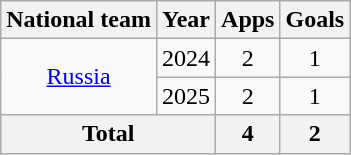<table class=wikitable style=text-align:center>
<tr>
<th>National team</th>
<th>Year</th>
<th>Apps</th>
<th>Goals</th>
</tr>
<tr>
<td rowspan="2"><a href='#'>Russia</a></td>
<td>2024</td>
<td>2</td>
<td>1</td>
</tr>
<tr>
<td>2025</td>
<td>2</td>
<td>1</td>
</tr>
<tr>
<th colspan="2">Total</th>
<th>4</th>
<th>2</th>
</tr>
</table>
